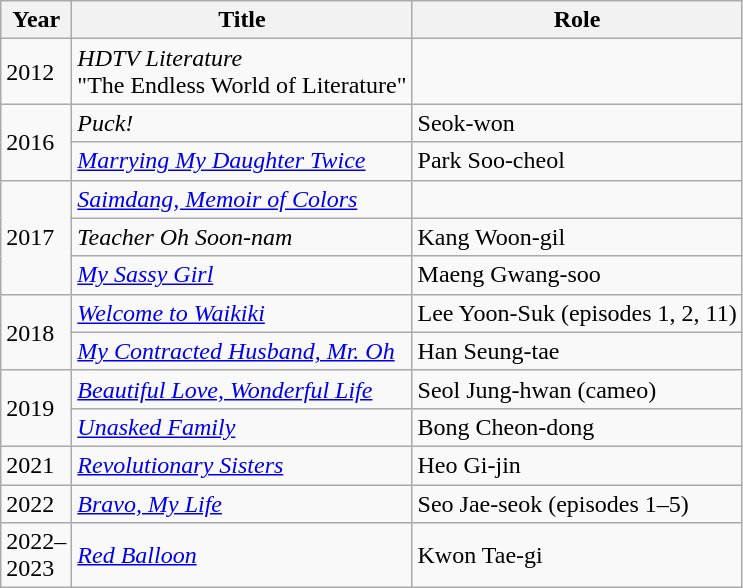<table class="wikitable">
<tr>
<th width=10>Year</th>
<th>Title</th>
<th>Role</th>
</tr>
<tr>
<td>2012</td>
<td><em>HDTV Literature</em> <br> "The Endless World of Literature"</td>
<td></td>
</tr>
<tr>
<td rowspan=2>2016</td>
<td><em>Puck!</em></td>
<td>Seok-won</td>
</tr>
<tr>
<td><em><a href='#'>Marrying My Daughter Twice</a></em></td>
<td>Park Soo-cheol</td>
</tr>
<tr>
<td rowspan=3>2017</td>
<td><em><a href='#'>Saimdang, Memoir of Colors</a></em></td>
<td></td>
</tr>
<tr>
<td><em>Teacher Oh Soon-nam</em></td>
<td>Kang Woon-gil</td>
</tr>
<tr>
<td><em><a href='#'>My Sassy Girl</a></em></td>
<td>Maeng Gwang-soo</td>
</tr>
<tr>
<td rowspan=2>2018</td>
<td><em><a href='#'>Welcome to Waikiki</a></em></td>
<td>Lee Yoon-Suk (episodes 1, 2, 11)</td>
</tr>
<tr>
<td><em><a href='#'>My Contracted Husband, Mr. Oh</a></em></td>
<td>Han Seung-tae</td>
</tr>
<tr>
<td rowspan=2>2019</td>
<td><em><a href='#'>Beautiful Love, Wonderful Life</a></em></td>
<td>Seol Jung-hwan (cameo)</td>
</tr>
<tr>
<td><em><a href='#'>Unasked Family</a></em></td>
<td>Bong Cheon-dong</td>
</tr>
<tr>
<td>2021</td>
<td><em><a href='#'>Revolutionary Sisters</a></em></td>
<td>Heo Gi-jin</td>
</tr>
<tr>
<td>2022</td>
<td><em><a href='#'>Bravo, My Life</a></em></td>
<td>Seo Jae-seok (episodes 1–5)</td>
</tr>
<tr>
<td>2022–2023</td>
<td><em><a href='#'>Red Balloon</a></em></td>
<td>Kwon Tae-gi</td>
</tr>
</table>
